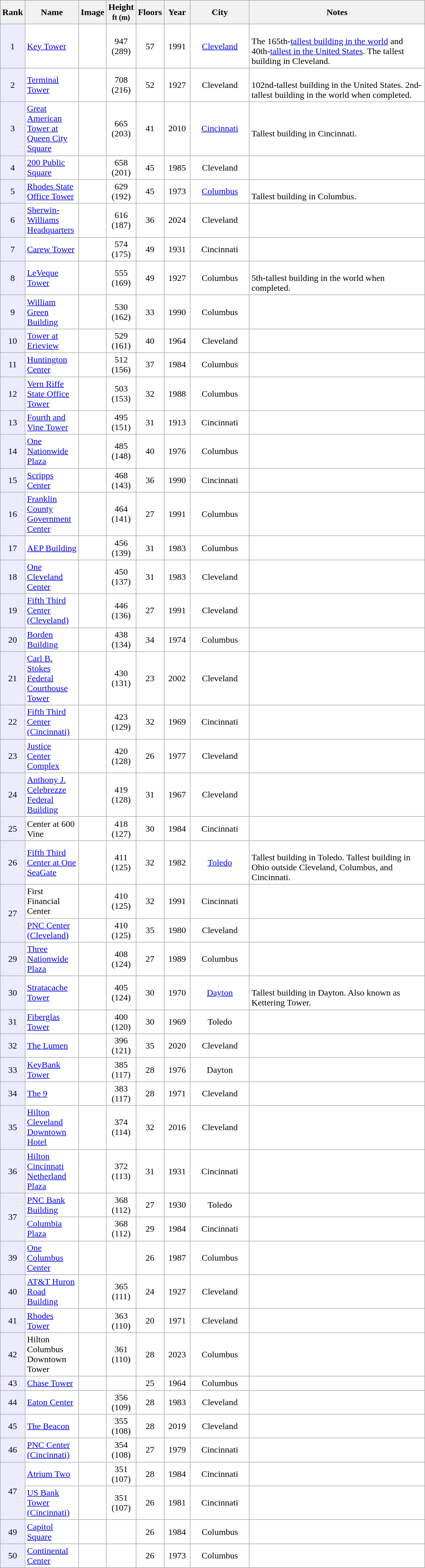<table class="wikitable sortable" style="border:#999; background:#fff; text-align: center">
<tr style="background:#bdbbd7;">
<th scope=col style="width:20px;">Rank</th>
<th scope=col style="width:90px;">Name</th>
<th scope=col class="unsortable">Image</th>
<th scope=col style="width:40px;">Height<br><small>ft (m)</small></th>
<th scope=col style="width:40px;">Floors</th>
<th scope=col style="width:40px;">Year</th>
<th scope=col style="width:100px;">City</th>
<th scope=col class="unsortable" style="width:310px;">Notes</th>
</tr>
<tr style>
<td style="text-align:center; background:#edecff;">1</td>
<td align=left><a href='#'>Key Tower</a></td>
<td></td>
<td>947 (289)</td>
<td>57</td>
<td>1991</td>
<td><a href='#'>Cleveland</a></td>
<td align=left><br>The 165th-<a href='#'>tallest building in the world</a> and 40th-<a href='#'>tallest in the United States</a>. The tallest building in Cleveland.</td>
</tr>
<tr style>
<td style="text-align:center; background:#edecff;">2</td>
<td align=left><a href='#'>Terminal Tower</a></td>
<td></td>
<td>708 (216)</td>
<td>52</td>
<td>1927</td>
<td>Cleveland</td>
<td align=left><br>102nd-tallest building in the United States. 2nd-tallest building in the world when completed.</td>
</tr>
<tr>
<td style="text-align:center; background:#edecff;">3</td>
<td align=left><a href='#'>Great American Tower at Queen City Square</a></td>
<td></td>
<td>665 (203)</td>
<td>41</td>
<td>2010</td>
<td><a href='#'>Cincinnati</a></td>
<td align=left><br>Tallest building in Cincinnati.</td>
</tr>
<tr>
<td style="text-align:center; background:#edecff;">4</td>
<td align=left><a href='#'>200 Public Square</a></td>
<td></td>
<td>658 (201)</td>
<td>45</td>
<td>1985</td>
<td>Cleveland</td>
<td></td>
</tr>
<tr>
<td style="text-align:center; background:#edecff;">5</td>
<td align=left><a href='#'>Rhodes State Office Tower</a></td>
<td></td>
<td>629 (192)</td>
<td>45</td>
<td>1973</td>
<td><a href='#'>Columbus</a></td>
<td align=left><br>Tallest building in Columbus.</td>
</tr>
<tr>
<td style="text-align:center; background:#edecff;">6</td>
<td align=left><a href='#'>Sherwin-Williams Headquarters</a></td>
<td></td>
<td>616 (187)</td>
<td>36</td>
<td>2024</td>
<td>Cleveland</td>
<td align=left></td>
</tr>
<tr>
<td style="text-align:center; background:#edecff;">7</td>
<td align=left><a href='#'>Carew Tower</a></td>
<td></td>
<td>574 (175)</td>
<td>49</td>
<td>1931</td>
<td>Cincinnati</td>
<td></td>
</tr>
<tr>
<td style="text-align:center; background:#edecff;">8</td>
<td align=left><a href='#'>LeVeque Tower</a></td>
<td></td>
<td>555 (169)</td>
<td>49</td>
<td>1927</td>
<td>Columbus</td>
<td align=left><br>5th-tallest building in the world when completed.</td>
</tr>
<tr>
<td style="text-align:center; background:#edecff;">9</td>
<td align=left><a href='#'>William Green Building</a></td>
<td></td>
<td>530 (162)</td>
<td>33</td>
<td>1990</td>
<td>Columbus</td>
<td></td>
</tr>
<tr>
<td style="text-align:center; background:#edecff;">10</td>
<td align=left><a href='#'>Tower at Erieview</a></td>
<td></td>
<td>529 (161)</td>
<td>40</td>
<td>1964</td>
<td>Cleveland</td>
<td></td>
</tr>
<tr>
<td style="text-align:center; background:#edecff;">11</td>
<td align=left><a href='#'>Huntington Center</a></td>
<td></td>
<td>512 (156)</td>
<td>37</td>
<td>1984</td>
<td>Columbus</td>
<td></td>
</tr>
<tr>
<td style="text-align:center; background:#edecff;">12</td>
<td align=left><a href='#'>Vern Riffe State Office Tower</a></td>
<td></td>
<td>503 (153)</td>
<td>32</td>
<td>1988</td>
<td>Columbus</td>
<td></td>
</tr>
<tr style>
<td style="text-align:center; background:#edecff;">13</td>
<td align=left><a href='#'>Fourth and Vine Tower</a></td>
<td></td>
<td>495 (151)</td>
<td>31</td>
<td>1913</td>
<td>Cincinnati</td>
<td></td>
</tr>
<tr>
<td style="text-align:center; background:#edecff;">14</td>
<td align=left><a href='#'>One Nationwide Plaza</a></td>
<td></td>
<td>485 (148)</td>
<td>40</td>
<td>1976</td>
<td>Columbus</td>
<td></td>
</tr>
<tr>
<td style="text-align:center; background:#edecff;">15</td>
<td align=left><a href='#'>Scripps Center</a></td>
<td></td>
<td>468 (143)</td>
<td>36</td>
<td>1990</td>
<td>Cincinnati</td>
<td></td>
</tr>
<tr>
<td style="text-align:center; background:#edecff;">16</td>
<td align=left><a href='#'>Franklin County Government Center</a></td>
<td></td>
<td>464 (141)</td>
<td>27</td>
<td>1991</td>
<td>Columbus</td>
<td></td>
</tr>
<tr>
<td style="text-align:center; background:#edecff;">17</td>
<td align=left><a href='#'>AEP Building</a></td>
<td></td>
<td>456 (139)</td>
<td>31</td>
<td>1983</td>
<td>Columbus</td>
<td></td>
</tr>
<tr>
<td style="text-align:center; background:#edecff;">18</td>
<td align=left><a href='#'>One Cleveland Center</a></td>
<td></td>
<td>450 (137)</td>
<td>31</td>
<td>1983</td>
<td>Cleveland</td>
<td></td>
</tr>
<tr>
<td style="text-align:center; background:#edecff;">19</td>
<td align=left><a href='#'>Fifth Third Center (Cleveland)</a></td>
<td></td>
<td>446 (136)</td>
<td>27</td>
<td>1991</td>
<td>Cleveland</td>
<td></td>
</tr>
<tr>
<td style="text-align:center; background:#edecff;">20</td>
<td align=left><a href='#'>Borden Building</a></td>
<td></td>
<td>438 (134)</td>
<td>34</td>
<td>1974</td>
<td>Columbus</td>
<td></td>
</tr>
<tr>
<td style="text-align:center; background:#edecff;">21</td>
<td align=left><a href='#'>Carl B. Stokes Federal Courthouse Tower</a></td>
<td></td>
<td>430 (131)</td>
<td>23</td>
<td>2002</td>
<td>Cleveland</td>
<td></td>
</tr>
<tr>
<td style="text-align:center; background:#edecff;">22</td>
<td align=left><a href='#'>Fifth Third Center (Cincinnati)</a></td>
<td></td>
<td>423 (129)</td>
<td>32</td>
<td>1969</td>
<td>Cincinnati</td>
<td></td>
</tr>
<tr>
<td style="text-align:center; background:#edecff;">23</td>
<td align=left><a href='#'>Justice Center Complex</a></td>
<td></td>
<td>420 (128)</td>
<td>26</td>
<td>1977</td>
<td>Cleveland</td>
<td></td>
</tr>
<tr>
<td style="text-align:center; background:#edecff;">24</td>
<td align=left><a href='#'>Anthony J. Celebrezze Federal Building</a></td>
<td></td>
<td>419<br>(128)</td>
<td>31</td>
<td>1967</td>
<td>Cleveland</td>
<td></td>
</tr>
<tr>
<td style="text-align:center; background:#edecff;">25</td>
<td align=left>Center at 600 Vine</td>
<td></td>
<td>418<br>(127)</td>
<td>30</td>
<td>1984</td>
<td>Cincinnati</td>
<td></td>
</tr>
<tr>
<td style="text-align:center; background:#edecff;">26</td>
<td align=left><a href='#'>Fifth Third Center at One SeaGate</a></td>
<td></td>
<td>411 (125)</td>
<td>32</td>
<td>1982</td>
<td><a href='#'>Toledo</a></td>
<td align=left><br>Tallest building in Toledo. Tallest building in Ohio outside Cleveland, Columbus, and Cincinnati.</td>
</tr>
<tr>
<td rowspan="2" style="text-align:center; background:#edecff;">27</td>
<td align=left>First Financial Center</td>
<td></td>
<td>410 (125)</td>
<td>32</td>
<td>1991</td>
<td>Cincinnati</td>
<td></td>
</tr>
<tr>
<td align=left><a href='#'>PNC Center (Cleveland)</a></td>
<td></td>
<td>410 (125)</td>
<td>35</td>
<td>1980</td>
<td>Cleveland</td>
<td></td>
</tr>
<tr>
<td style="text-align:center; background:#edecff;">29</td>
<td align=left><a href='#'>Three Nationwide Plaza</a></td>
<td></td>
<td>408 (124)</td>
<td>27</td>
<td>1989</td>
<td>Columbus</td>
<td></td>
</tr>
<tr>
<td style="text-align:center; background:#edecff;">30</td>
<td align=left><a href='#'>Stratacache Tower</a></td>
<td></td>
<td>405 (124)</td>
<td>30</td>
<td>1970</td>
<td><a href='#'>Dayton</a></td>
<td Align=left><br>Tallest building in Dayton. Also known as Kettering Tower.</td>
</tr>
<tr>
<td style="text-align:center; background:#edecff;">31</td>
<td align=left><a href='#'>Fiberglas Tower</a></td>
<td></td>
<td>400 (120)</td>
<td>30</td>
<td>1969</td>
<td>Toledo</td>
<td></td>
</tr>
<tr>
<td style="text-align:center; background:#edecff;">32</td>
<td align=left><a href='#'>The Lumen</a></td>
<td></td>
<td>396 (121)</td>
<td>35</td>
<td>2020</td>
<td>Cleveland</td>
<td></td>
</tr>
<tr>
<td style="text-align:center; background:#edecff;">33</td>
<td align=left><a href='#'>KeyBank Tower</a></td>
<td></td>
<td>385 (117)</td>
<td>28</td>
<td>1976</td>
<td>Dayton</td>
<td></td>
</tr>
<tr>
<td style="text-align:center; background:#edecff;">34</td>
<td align=left><a href='#'>The 9</a></td>
<td></td>
<td>383 (117)</td>
<td>28</td>
<td>1971</td>
<td>Cleveland</td>
<td></td>
</tr>
<tr>
<td style="text-align:center; background:#edecff;">35</td>
<td align=left><a href='#'>Hilton Cleveland Downtown Hotel</a></td>
<td></td>
<td>374 (114)</td>
<td>32</td>
<td>2016</td>
<td>Cleveland</td>
<td></td>
</tr>
<tr>
<td style="text-align:center; background:#edecff;">36</td>
<td align=left><a href='#'>Hilton Cincinnati Netherland Plaza</a></td>
<td></td>
<td>372 (113)</td>
<td>31</td>
<td>1931</td>
<td>Cincinnati</td>
<td></td>
</tr>
<tr>
<td rowspan="2" style="text-align:center; background:#edecff;">37</td>
<td align=left><a href='#'>PNC Bank Building</a></td>
<td></td>
<td>368 (112)</td>
<td>27</td>
<td>1930</td>
<td>Toledo</td>
<td></td>
</tr>
<tr>
<td align=left><a href='#'>Columbia Plaza</a></td>
<td></td>
<td>368 (112)</td>
<td>29</td>
<td>1984</td>
<td>Cincinnati</td>
<td></td>
</tr>
<tr>
<td style="text-align:center; background:#edecff;">39</td>
<td align=left><a href='#'>One Columbus Center</a></td>
<td></td>
<td></td>
<td>26</td>
<td>1987</td>
<td>Columbus</td>
<td></td>
</tr>
<tr>
<td style="text-align:center; background:#edecff;">40</td>
<td align=left><a href='#'>AT&T Huron Road Building</a></td>
<td></td>
<td>365 (111)</td>
<td>24</td>
<td>1927</td>
<td>Cleveland</td>
<td></td>
</tr>
<tr>
<td style="text-align:center; background:#edecff;">41</td>
<td align=left><a href='#'>Rhodes Tower</a></td>
<td></td>
<td>363<br>(110)</td>
<td>20</td>
<td>1971</td>
<td>Cleveland</td>
<td></td>
</tr>
<tr>
<td style="text-align:center; background:#edecff;">42</td>
<td align=left>Hilton Columbus Downtown Tower</td>
<td></td>
<td>361 (110)</td>
<td>28</td>
<td>2023</td>
<td>Columbus</td>
<td></td>
</tr>
<tr>
<td style="text-align:center; background:#edecff;">43</td>
<td align=left><a href='#'>Chase Tower</a></td>
<td></td>
<td></td>
<td>25</td>
<td>1964</td>
<td>Columbus</td>
<td></td>
</tr>
<tr>
<td style="text-align:center; background:#edecff;">44</td>
<td align=left><a href='#'>Eaton Center</a></td>
<td></td>
<td>356 (109)</td>
<td>28</td>
<td>1983</td>
<td>Cleveland</td>
<td></td>
</tr>
<tr>
<td style="text-align:center; background:#edecff;">45</td>
<td align=left><a href='#'>The Beacon</a></td>
<td></td>
<td>355 (108)</td>
<td>28</td>
<td>2019</td>
<td>Cleveland</td>
<td></td>
</tr>
<tr>
<td style="text-align:center; background:#edecff;">46</td>
<td align=left><a href='#'>PNC Center (Cincinnati)</a></td>
<td></td>
<td>354 (108)</td>
<td>27</td>
<td>1979</td>
<td>Cincinnati</td>
<td></td>
</tr>
<tr>
<td rowspan="2" style="text-align:center; background:#edecff;">47</td>
<td align=left><a href='#'>Atrium Two</a></td>
<td></td>
<td>351 (107)</td>
<td>28</td>
<td>1984</td>
<td>Cincinnati</td>
<td></td>
</tr>
<tr>
<td align=left><a href='#'>US Bank Tower (Cincinnati)</a></td>
<td></td>
<td>351 (107)</td>
<td>26</td>
<td>1981</td>
<td>Cincinnati</td>
<td></td>
</tr>
<tr>
<td style="text-align:center; background:#edecff;">49</td>
<td align=left><a href='#'>Capitol Square</a></td>
<td></td>
<td></td>
<td>26</td>
<td>1984</td>
<td>Columbus</td>
<td></td>
</tr>
<tr>
<td style="text-align:center; background:#edecff;">50</td>
<td align=left><a href='#'>Continental Center</a></td>
<td></td>
<td></td>
<td>26</td>
<td>1973</td>
<td>Columbus</td>
<td></td>
</tr>
</table>
